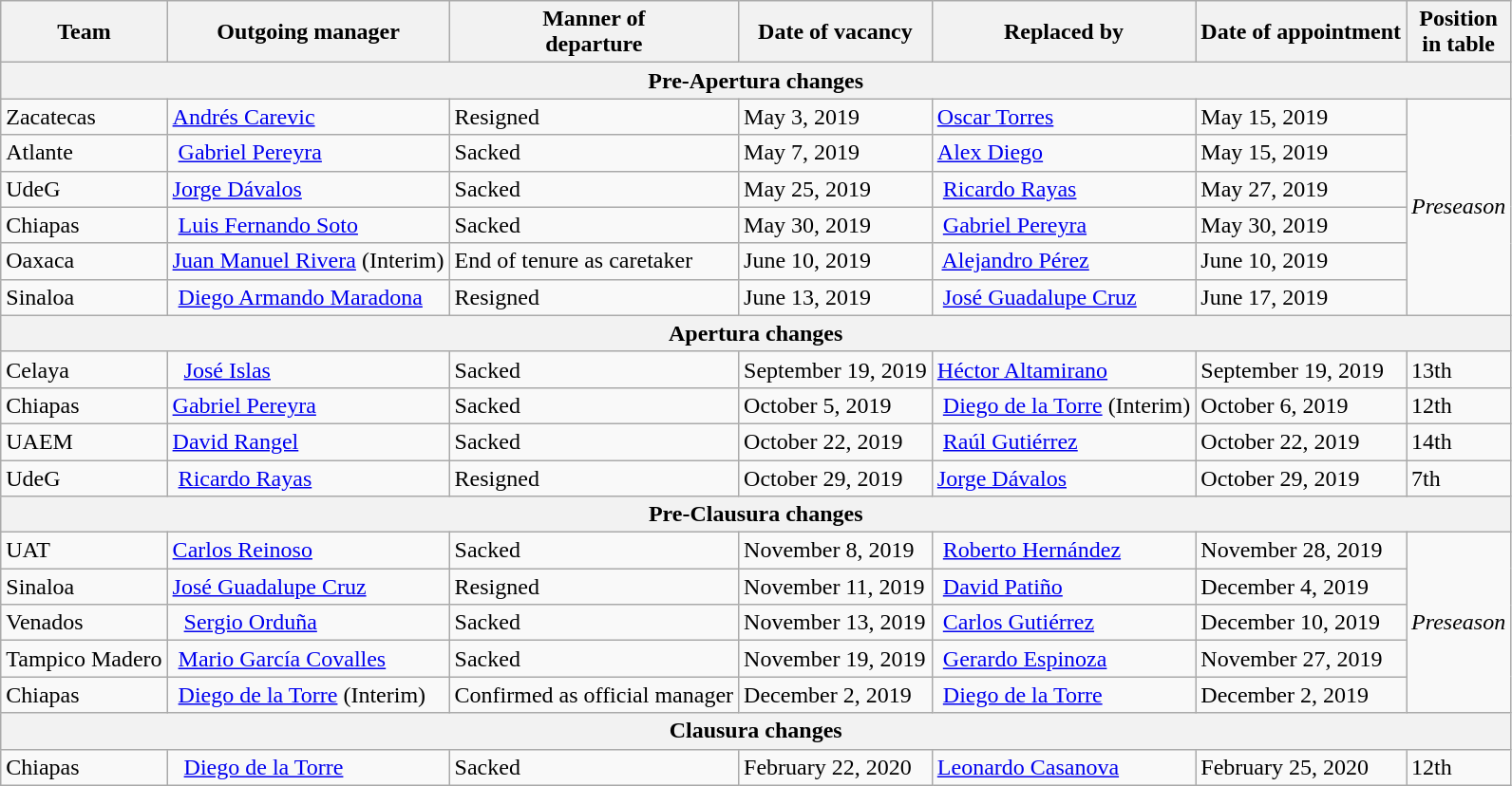<table class="wikitable sortable">
<tr>
<th>Team</th>
<th>Outgoing manager</th>
<th>Manner of <br> departure</th>
<th>Date of vacancy</th>
<th>Replaced by</th>
<th>Date of appointment</th>
<th>Position <br> in table</th>
</tr>
<tr>
<th colspan=7>Pre-Apertura changes</th>
</tr>
<tr>
<td>Zacatecas</td>
<td> <a href='#'>Andrés Carevic</a></td>
<td>Resigned</td>
<td>May 3, 2019</td>
<td> <a href='#'>Oscar Torres</a></td>
<td>May 15, 2019</td>
<td rowspan=6><em>Preseason</em></td>
</tr>
<tr>
<td>Atlante</td>
<td> <a href='#'>Gabriel Pereyra</a></td>
<td>Sacked</td>
<td>May 7, 2019</td>
<td> <a href='#'>Alex Diego</a></td>
<td>May 15, 2019</td>
</tr>
<tr>
<td>UdeG</td>
<td> <a href='#'>Jorge Dávalos</a></td>
<td>Sacked</td>
<td>May 25, 2019</td>
<td> <a href='#'>Ricardo Rayas</a></td>
<td>May 27, 2019</td>
</tr>
<tr>
<td>Chiapas</td>
<td> <a href='#'>Luis Fernando Soto</a></td>
<td>Sacked</td>
<td>May 30, 2019</td>
<td> <a href='#'>Gabriel Pereyra</a></td>
<td>May 30, 2019</td>
</tr>
<tr>
<td>Oaxaca</td>
<td> <a href='#'>Juan Manuel Rivera</a> (Interim)</td>
<td>End of tenure as caretaker</td>
<td>June 10, 2019</td>
<td> <a href='#'>Alejandro Pérez</a></td>
<td>June 10, 2019</td>
</tr>
<tr>
<td>Sinaloa</td>
<td> <a href='#'>Diego Armando Maradona</a></td>
<td>Resigned</td>
<td>June 13, 2019</td>
<td> <a href='#'>José Guadalupe Cruz</a></td>
<td>June 17, 2019</td>
</tr>
<tr>
<th colspan=7>Apertura changes</th>
</tr>
<tr>
<td>Celaya</td>
<td>  <a href='#'>José Islas</a></td>
<td>Sacked</td>
<td>September 19, 2019</td>
<td> <a href='#'>Héctor Altamirano</a></td>
<td>September 19, 2019</td>
<td>13th</td>
</tr>
<tr>
<td>Chiapas</td>
<td> <a href='#'>Gabriel Pereyra</a></td>
<td>Sacked</td>
<td>October 5, 2019</td>
<td> <a href='#'>Diego de la Torre</a> (Interim)</td>
<td>October 6, 2019</td>
<td>12th</td>
</tr>
<tr>
<td>UAEM</td>
<td> <a href='#'>David Rangel</a></td>
<td>Sacked</td>
<td>October 22, 2019</td>
<td> <a href='#'>Raúl Gutiérrez</a></td>
<td>October 22, 2019</td>
<td>14th</td>
</tr>
<tr>
<td>UdeG</td>
<td> <a href='#'>Ricardo Rayas</a></td>
<td>Resigned</td>
<td>October 29, 2019</td>
<td> <a href='#'>Jorge Dávalos</a></td>
<td>October 29, 2019</td>
<td>7th</td>
</tr>
<tr>
<th colspan=7>Pre-Clausura changes</th>
</tr>
<tr>
<td>UAT</td>
<td> <a href='#'>Carlos Reinoso</a></td>
<td>Sacked</td>
<td>November 8, 2019</td>
<td> <a href='#'>Roberto Hernández</a></td>
<td>November 28, 2019</td>
<td rowspan=5><em>Preseason</em></td>
</tr>
<tr>
<td>Sinaloa</td>
<td> <a href='#'>José Guadalupe Cruz</a></td>
<td>Resigned</td>
<td>November 11, 2019</td>
<td> <a href='#'>David Patiño</a></td>
<td>December 4, 2019</td>
</tr>
<tr>
<td>Venados</td>
<td>  <a href='#'>Sergio Orduña</a></td>
<td>Sacked</td>
<td>November 13, 2019</td>
<td> <a href='#'>Carlos Gutiérrez</a></td>
<td>December 10, 2019</td>
</tr>
<tr>
<td>Tampico Madero</td>
<td> <a href='#'>Mario García Covalles</a></td>
<td>Sacked</td>
<td>November 19, 2019</td>
<td> <a href='#'>Gerardo Espinoza</a></td>
<td>November 27, 2019</td>
</tr>
<tr>
<td>Chiapas</td>
<td> <a href='#'>Diego de la Torre</a> (Interim)</td>
<td>Confirmed as official manager</td>
<td>December 2, 2019</td>
<td> <a href='#'>Diego de la Torre</a></td>
<td>December 2, 2019</td>
</tr>
<tr>
<th colspan=7>Clausura changes</th>
</tr>
<tr>
<td>Chiapas</td>
<td>  <a href='#'>Diego de la Torre</a></td>
<td>Sacked</td>
<td>February 22, 2020</td>
<td> <a href='#'>Leonardo Casanova</a></td>
<td>February 25, 2020 </td>
<td>12th</td>
</tr>
</table>
